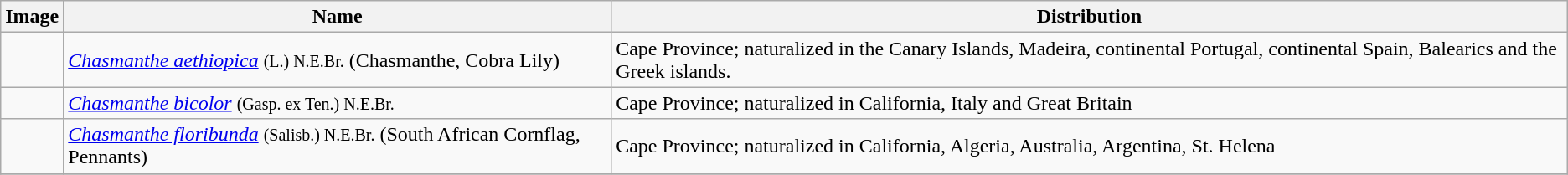<table class="wikitable collapsible">
<tr>
<th>Image</th>
<th>Name</th>
<th>Distribution</th>
</tr>
<tr>
<td></td>
<td><em><a href='#'>Chasmanthe aethiopica</a></em>  <small>(L.) N.E.Br.</small> (Chasmanthe, Cobra Lily)</td>
<td>Cape Province; naturalized in the Canary Islands, Madeira, continental Portugal, continental Spain, Balearics and the Greek islands.</td>
</tr>
<tr>
<td></td>
<td><em><a href='#'>Chasmanthe bicolor</a></em>  <small>(Gasp. ex Ten.) N.E.Br.</small></td>
<td>Cape Province; naturalized in California, Italy and Great Britain</td>
</tr>
<tr>
<td></td>
<td><em><a href='#'>Chasmanthe floribunda</a></em>  <small>(Salisb.) N.E.Br.</small> (South African Cornflag, Pennants)</td>
<td>Cape Province; naturalized in California, Algeria, Australia, Argentina, St. Helena</td>
</tr>
<tr>
</tr>
</table>
